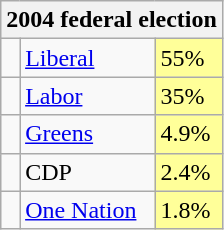<table class="wikitable">
<tr>
<th colspan="3">2004 federal election</th>
</tr>
<tr>
<td> </td>
<td><a href='#'>Liberal</a></td>
<td bgcolor="FFFF99">55%</td>
</tr>
<tr>
<td> </td>
<td><a href='#'>Labor</a></td>
<td bgcolor="FFFF99">35%</td>
</tr>
<tr>
<td> </td>
<td><a href='#'>Greens</a></td>
<td bgcolor="FFFF99">4.9%</td>
</tr>
<tr>
<td> </td>
<td>CDP</td>
<td bgcolor="FFFF99">2.4%</td>
</tr>
<tr>
<td> </td>
<td><a href='#'>One Nation</a></td>
<td bgcolor="FFFF99">1.8%</td>
</tr>
</table>
